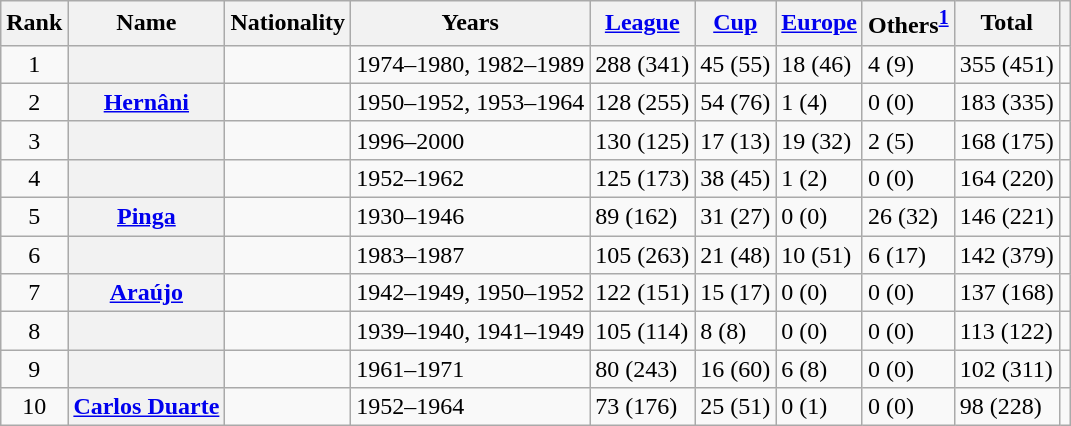<table class="wikitable sortable plainrowheaders">
<tr>
<th scope="col">Rank</th>
<th scope="col">Name</th>
<th scope="col">Nationality</th>
<th scope="col" data-sort-type="number">Years</th>
<th scope="col" data-sort-type="number"><a href='#'>League</a></th>
<th scope="col" data-sort-type="number"><a href='#'>Cup</a></th>
<th scope="col" data-sort-type="number"><a href='#'>Europe</a></th>
<th scope="col" data-sort-type="number">Others<sup><a href='#'>1</a></sup></th>
<th scope="col" data-sort-type="number">Total</th>
<th scope="col" class="unsortable"></th>
</tr>
<tr>
<td align="center">1</td>
<th scope="row"></th>
<td></td>
<td>1974–1980, 1982–1989</td>
<td>288 (341)</td>
<td>45 (55)</td>
<td>18 (46)</td>
<td>4 (9)</td>
<td>355 (451)</td>
<td></td>
</tr>
<tr>
<td align="center">2</td>
<th scope="row"><a href='#'>Hernâni</a></th>
<td></td>
<td>1950–1952, 1953–1964</td>
<td>128 (255)</td>
<td>54 (76)</td>
<td>1 (4)</td>
<td>0 (0)</td>
<td>183 (335)</td>
<td></td>
</tr>
<tr>
<td align="center">3</td>
<th scope="row"></th>
<td></td>
<td>1996–2000</td>
<td>130 (125)</td>
<td>17 (13)</td>
<td>19 (32)</td>
<td>2 (5)</td>
<td>168 (175)</td>
<td></td>
</tr>
<tr>
<td align="center">4</td>
<th scope="row"></th>
<td></td>
<td>1952–1962</td>
<td>125 (173)</td>
<td>38 (45)</td>
<td>1 (2)</td>
<td>0 (0)</td>
<td>164 (220)</td>
<td></td>
</tr>
<tr>
<td align="center">5</td>
<th scope="row"><a href='#'>Pinga</a></th>
<td></td>
<td>1930–1946</td>
<td>89 (162)</td>
<td>31 (27)</td>
<td>0 (0)</td>
<td>26 (32)</td>
<td>146 (221)</td>
<td></td>
</tr>
<tr>
<td align="center">6</td>
<th scope="row"></th>
<td></td>
<td>1983–1987</td>
<td>105 (263)</td>
<td>21 (48)</td>
<td>10 (51)</td>
<td>6 (17)</td>
<td>142 (379)</td>
<td></td>
</tr>
<tr>
<td align="center">7</td>
<th scope="row"><a href='#'>Araújo</a></th>
<td></td>
<td>1942–1949, 1950–1952</td>
<td>122 (151)</td>
<td>15 (17)</td>
<td>0 (0)</td>
<td>0 (0)</td>
<td>137 (168)</td>
<td></td>
</tr>
<tr>
<td align="center">8</td>
<th scope="row"></th>
<td></td>
<td>1939–1940, 1941–1949</td>
<td>105 (114)</td>
<td>8 (8)</td>
<td>0 (0)</td>
<td>0 (0)</td>
<td>113 (122)</td>
<td></td>
</tr>
<tr>
<td align="center">9</td>
<th scope="row"></th>
<td></td>
<td>1961–1971</td>
<td>80 (243)</td>
<td>16 (60)</td>
<td>6 (8)</td>
<td>0 (0)</td>
<td>102 (311)</td>
<td></td>
</tr>
<tr>
<td align="center">10</td>
<th scope="row"><a href='#'>Carlos Duarte</a></th>
<td></td>
<td>1952–1964</td>
<td>73 (176)</td>
<td>25 (51)</td>
<td>0 (1)</td>
<td>0 (0)</td>
<td>98 (228)</td>
<td></td>
</tr>
</table>
